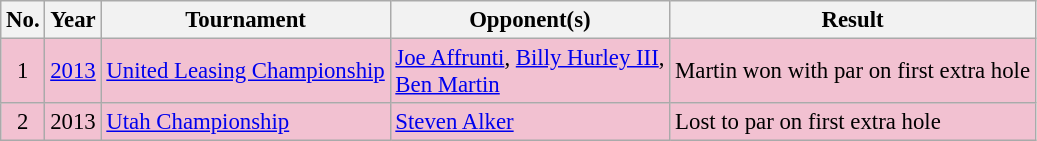<table class="wikitable" style="font-size:95%;">
<tr>
<th>No.</th>
<th>Year</th>
<th>Tournament</th>
<th>Opponent(s)</th>
<th>Result</th>
</tr>
<tr style="background:#F2C1D1;">
<td align=center>1</td>
<td><a href='#'>2013</a></td>
<td><a href='#'>United Leasing Championship</a></td>
<td> <a href='#'>Joe Affrunti</a>,  <a href='#'>Billy Hurley III</a>,<br> <a href='#'>Ben Martin</a></td>
<td>Martin won with par on first extra hole</td>
</tr>
<tr style="background:#F2C1D1;">
<td align=center>2</td>
<td>2013</td>
<td><a href='#'>Utah Championship</a></td>
<td> <a href='#'>Steven Alker</a></td>
<td>Lost to par on first extra hole</td>
</tr>
</table>
